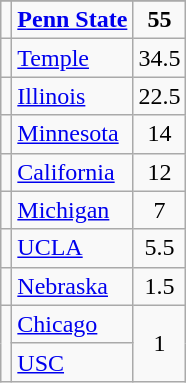<table class="wikitable sortable" style="text-align:center">
<tr>
</tr>
<tr>
<td></td>
<td align=left><strong><a href='#'>Penn State</a></strong></td>
<td><strong>55</strong></td>
</tr>
<tr>
<td></td>
<td align=left><a href='#'>Temple</a></td>
<td>34.5</td>
</tr>
<tr>
<td></td>
<td align=left><a href='#'>Illinois</a></td>
<td>22.5</td>
</tr>
<tr>
<td></td>
<td align=left><a href='#'>Minnesota</a></td>
<td>14</td>
</tr>
<tr>
<td></td>
<td align=left><a href='#'>California</a></td>
<td>12</td>
</tr>
<tr>
<td></td>
<td align=left><a href='#'>Michigan</a></td>
<td>7</td>
</tr>
<tr>
<td></td>
<td align=left><a href='#'>UCLA</a></td>
<td>5.5</td>
</tr>
<tr>
<td></td>
<td align=left><a href='#'>Nebraska</a></td>
<td>1.5</td>
</tr>
<tr>
<td rowspan=2></td>
<td align=left><a href='#'>Chicago</a></td>
<td rowspan=2>1</td>
</tr>
<tr>
<td align=left><a href='#'>USC</a></td>
</tr>
</table>
